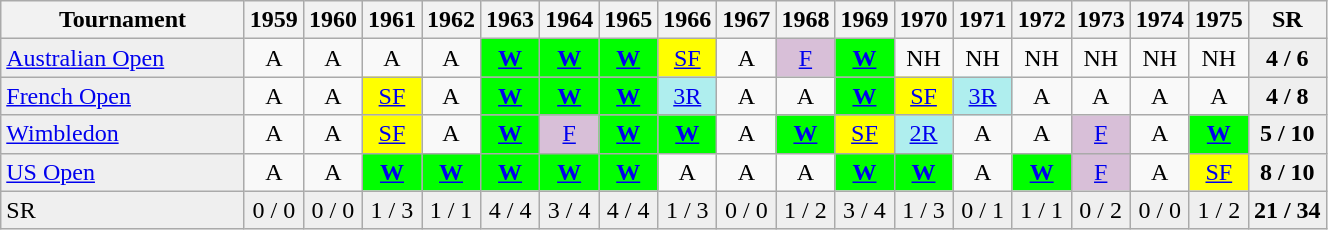<table class=wikitable style=text-align:center>
<tr>
<th width=155>Tournament</th>
<th>1959</th>
<th>1960</th>
<th>1961</th>
<th>1962</th>
<th>1963</th>
<th>1964</th>
<th>1965</th>
<th>1966</th>
<th>1967</th>
<th>1968</th>
<th>1969</th>
<th>1970</th>
<th>1971</th>
<th>1972</th>
<th>1973</th>
<th>1974</th>
<th>1975</th>
<th>SR</th>
</tr>
<tr>
<td style=background:#EFEFEF align=left><a href='#'>Australian Open</a></td>
<td>A</td>
<td>A</td>
<td>A</td>
<td>A</td>
<td style=background:#00ff00><a href='#'><strong>W</strong></a></td>
<td style=background:#00ff00><a href='#'><strong>W</strong></a></td>
<td style=background:#00ff00><a href='#'><strong>W</strong></a></td>
<td style=background:yellow><a href='#'>SF</a></td>
<td>A</td>
<td style=background:#D8BFD8><a href='#'>F</a></td>
<td style=background:#00ff00><a href='#'><strong>W</strong></a></td>
<td>NH</td>
<td>NH</td>
<td>NH</td>
<td>NH</td>
<td>NH</td>
<td>NH</td>
<td style=background:#EFEFEF><strong>4 / 6</strong></td>
</tr>
<tr>
<td style=background:#EFEFEF align=left><a href='#'>French Open</a></td>
<td>A</td>
<td>A</td>
<td style=background:yellow><a href='#'>SF</a></td>
<td>A</td>
<td style=background:#00ff00><a href='#'><strong>W</strong></a></td>
<td style=background:#00ff00><a href='#'><strong>W</strong></a></td>
<td style=background:#00ff00><a href='#'><strong>W</strong></a></td>
<td style=background:#afeeee><a href='#'>3R</a></td>
<td>A</td>
<td>A</td>
<td style=background:#00ff00><a href='#'><strong>W</strong></a></td>
<td style=background:yellow><a href='#'>SF</a></td>
<td style=background:#afeeee><a href='#'>3R</a></td>
<td>A</td>
<td>A</td>
<td>A</td>
<td>A</td>
<td style=background:#EFEFEF><strong>4 / 8</strong></td>
</tr>
<tr>
<td style=background:#EFEFEF align=left><a href='#'>Wimbledon</a></td>
<td>A</td>
<td>A</td>
<td style=background:yellow><a href='#'>SF</a></td>
<td>A</td>
<td style=background:#00ff00><a href='#'><strong>W</strong></a></td>
<td style=background:#D8BFD8><a href='#'>F</a></td>
<td style=background:#00ff00><a href='#'><strong>W</strong></a></td>
<td style=background:#00ff00><a href='#'><strong>W</strong></a></td>
<td>A</td>
<td style=background:#00ff00><a href='#'><strong>W</strong></a></td>
<td style=background:yellow><a href='#'>SF</a></td>
<td style=background:#afeeee><a href='#'>2R</a></td>
<td>A</td>
<td>A</td>
<td style=background:#D8BFD8><a href='#'>F</a></td>
<td>A</td>
<td style=background:#00ff00><a href='#'><strong>W</strong></a></td>
<td style=background:#EFEFEF><strong>5 / 10</strong></td>
</tr>
<tr>
<td style=background:#EFEFEF align=left><a href='#'>US Open</a></td>
<td>A</td>
<td>A</td>
<td style=background:#00ff00><a href='#'><strong>W</strong></a></td>
<td style=background:#00ff00><a href='#'><strong>W</strong></a></td>
<td style=background:#00ff00><a href='#'><strong>W</strong></a></td>
<td style=background:#00ff00><a href='#'><strong>W</strong></a></td>
<td style=background:#00ff00><a href='#'><strong>W</strong></a></td>
<td>A</td>
<td>A</td>
<td>A</td>
<td style=background:#00ff00><a href='#'><strong>W</strong></a></td>
<td style=background:#00ff00><a href='#'><strong>W</strong></a></td>
<td>A</td>
<td style=background:#00ff00><a href='#'><strong>W</strong></a></td>
<td style=background:#D8BFD8><a href='#'>F</a></td>
<td>A</td>
<td style=background:yellow><a href='#'>SF</a></td>
<td style=background:#EFEFEF><strong>8 / 10</strong></td>
</tr>
<tr>
<td style=background:#EFEFEF align=left>SR</td>
<td style=background:#EFEFEF>0 / 0</td>
<td style=background:#EFEFEF>0 / 0</td>
<td style=background:#EFEFEF>1 / 3</td>
<td style=background:#EFEFEF>1 / 1</td>
<td style=background:#EFEFEF>4 / 4</td>
<td style=background:#EFEFEF>3 / 4</td>
<td style=background:#EFEFEF>4 / 4</td>
<td style=background:#EFEFEF>1 / 3</td>
<td style=background:#EFEFEF>0 / 0</td>
<td style=background:#EFEFEF>1 / 2</td>
<td style=background:#EFEFEF>3 / 4</td>
<td style=background:#EFEFEF>1 / 3</td>
<td style=background:#EFEFEF>0 / 1</td>
<td style=background:#EFEFEF>1 / 1</td>
<td style=background:#EFEFEF>0 / 2</td>
<td style=background:#EFEFEF>0 / 0</td>
<td style=background:#EFEFEF>1 / 2</td>
<td style=background:#EFEFEF><strong>21 / 34</strong></td>
</tr>
</table>
